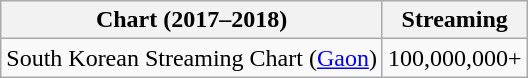<table class="wikitable plainrowheaders" style="text-align:center;">
<tr>
<th>Chart (2017–2018)</th>
<th>Streaming</th>
</tr>
<tr>
<td>South Korean Streaming Chart (<a href='#'>Gaon</a>)</td>
<td>100,000,000+</td>
</tr>
</table>
